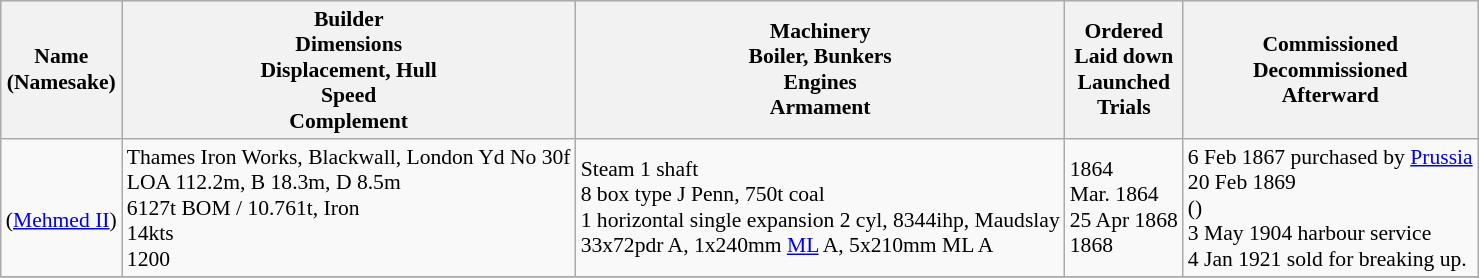<table class="wikitable" style="font-size:90%;">
<tr bgcolor="#e6e9ff">
<th>Name<br>(Namesake)</th>
<th>Builder<br>Dimensions<br>Displacement, Hull<br>Speed<br>Complement</th>
<th>Machinery<br>Boiler, Bunkers<br>Engines<br>Armament</th>
<th>Ordered<br>Laid down<br>Launched<br>Trials</th>
<th>Commissioned<br>Decommissioned<br>Afterward</th>
</tr>
<tr ---->
<td><br>(<a href='#'>Mehmed II</a>)</td>
<td> Thames Iron Works, Blackwall, London Yd No 30f<br>LOA 112.2m, B 18.3m, D 8.5m<br>6127t BOM / 10.761t, Iron<br>14kts<br>1200</td>
<td>Steam 1 shaft<br>8 box type J Penn, 750t coal<br>1 horizontal single expansion 2 cyl, 8344ihp, Maudslay<br>33x72pdr A, 1x240mm <a href='#'>ML</a> A, 5x210mm ML A</td>
<td>1864<br>Mar. 1864<br>25 Apr 1868<br>1868</td>
<td>6 Feb 1867 purchased by <a href='#'>Prussia</a><br> 20 Feb 1869<br>()<br>3 May 1904 harbour service<br>4 Jan 1921 sold for breaking up.</td>
</tr>
<tr ---->
</tr>
</table>
